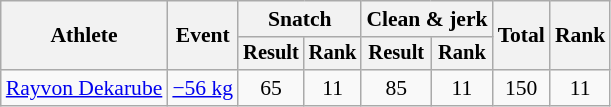<table class="wikitable" style="font-size:90%">
<tr>
<th rowspan="2">Athlete</th>
<th rowspan="2">Event</th>
<th colspan="2">Snatch</th>
<th colspan="2">Clean & jerk</th>
<th rowspan="2">Total</th>
<th rowspan="2">Rank</th>
</tr>
<tr style="font-size:95%">
<th>Result</th>
<th>Rank</th>
<th>Result</th>
<th>Rank</th>
</tr>
<tr align=center>
<td align=left><a href='#'>Rayvon Dekarube</a></td>
<td align=left><a href='#'>−56 kg</a></td>
<td>65</td>
<td>11</td>
<td>85</td>
<td>11</td>
<td>150</td>
<td>11</td>
</tr>
</table>
